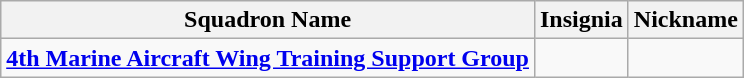<table class="wikitable sortable" style="margin:1em auto; text-align:center">
<tr>
<th>Squadron Name</th>
<th>Insignia</th>
<th>Nickname</th>
</tr>
<tr>
<td><strong><a href='#'>4th Marine Aircraft Wing Training Support Group</a></strong></td>
<td></td>
<td></td>
</tr>
</table>
